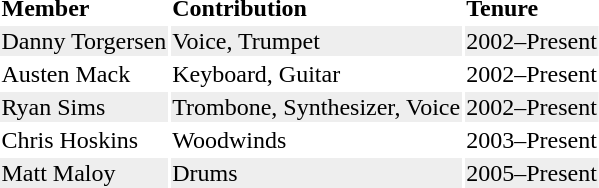<table>
<tr>
<td><strong>Member</strong></td>
<td><strong>Contribution</strong>     </td>
<td><strong>Tenure</strong></td>
</tr>
<tr style="background:#eee;">
<td>Danny Torgersen</td>
<td>Voice, Trumpet</td>
<td>2002–Present</td>
</tr>
<tr>
<td>Austen Mack</td>
<td>Keyboard, Guitar</td>
<td>2002–Present</td>
</tr>
<tr style="background:#eee;">
<td>Ryan Sims</td>
<td>Trombone, Synthesizer, Voice</td>
<td>2002–Present</td>
</tr>
<tr>
<td>Chris Hoskins</td>
<td>Woodwinds</td>
<td>2003–Present</td>
</tr>
<tr style="background:#eee;">
<td>Matt Maloy</td>
<td>Drums</td>
<td>2005–Present</td>
</tr>
<tr>
</tr>
</table>
